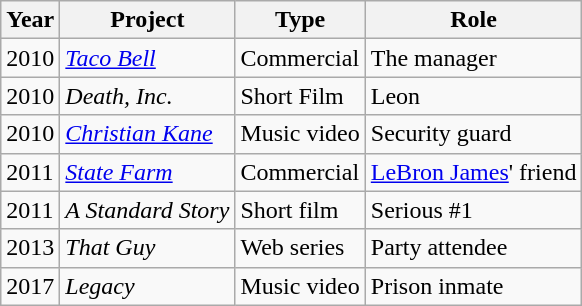<table class="wikitable sortable">
<tr>
<th>Year</th>
<th>Project</th>
<th>Type</th>
<th>Role</th>
</tr>
<tr>
<td>2010</td>
<td><em><a href='#'>Taco Bell</a></em></td>
<td>Commercial</td>
<td>The manager</td>
</tr>
<tr>
<td>2010</td>
<td><em>Death, Inc.</em></td>
<td>Short Film</td>
<td>Leon</td>
</tr>
<tr>
<td>2010</td>
<td><em><a href='#'>Christian Kane</a></em></td>
<td>Music video</td>
<td>Security guard</td>
</tr>
<tr>
<td>2011</td>
<td><em><a href='#'>State Farm</a></em></td>
<td>Commercial</td>
<td><a href='#'>LeBron James</a>' friend</td>
</tr>
<tr>
<td>2011</td>
<td><em>A Standard Story</em></td>
<td>Short film</td>
<td>Serious #1</td>
</tr>
<tr>
<td>2013</td>
<td><em>That Guy</em></td>
<td>Web series</td>
<td>Party attendee</td>
</tr>
<tr>
<td>2017</td>
<td><em>Legacy</em></td>
<td>Music video</td>
<td>Prison inmate</td>
</tr>
</table>
